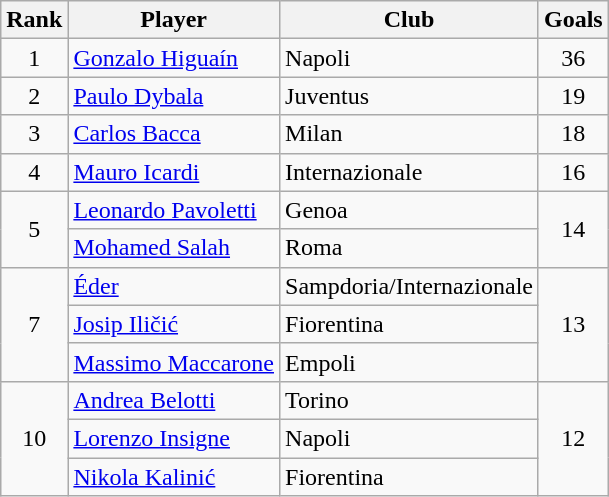<table class="wikitable" style="text-align:center">
<tr>
<th>Rank</th>
<th>Player</th>
<th>Club</th>
<th>Goals</th>
</tr>
<tr>
<td>1</td>
<td align=left> <a href='#'>Gonzalo Higuaín</a></td>
<td align=left>Napoli</td>
<td>36</td>
</tr>
<tr>
<td>2</td>
<td align=left> <a href='#'>Paulo Dybala</a></td>
<td align=left>Juventus</td>
<td>19</td>
</tr>
<tr>
<td>3</td>
<td align=left> <a href='#'>Carlos Bacca</a></td>
<td align=left>Milan</td>
<td>18</td>
</tr>
<tr>
<td>4</td>
<td align=left> <a href='#'>Mauro Icardi</a></td>
<td align=left>Internazionale</td>
<td>16</td>
</tr>
<tr>
<td rowspan=2>5</td>
<td align=left> <a href='#'>Leonardo Pavoletti</a></td>
<td align=left>Genoa</td>
<td rowspan=2>14</td>
</tr>
<tr>
<td align=left> <a href='#'>Mohamed Salah</a></td>
<td align=left>Roma</td>
</tr>
<tr>
<td rowspan=3>7</td>
<td align=left> <a href='#'>Éder</a></td>
<td align=left>Sampdoria/Internazionale</td>
<td rowspan=3>13</td>
</tr>
<tr>
<td align=left> <a href='#'>Josip Iličić</a></td>
<td align=left>Fiorentina</td>
</tr>
<tr>
<td align=left> <a href='#'>Massimo Maccarone</a></td>
<td align=left>Empoli</td>
</tr>
<tr>
<td rowspan=3>10</td>
<td align=left> <a href='#'>Andrea Belotti</a></td>
<td align=left>Torino</td>
<td rowspan=3>12</td>
</tr>
<tr>
<td align=left> <a href='#'>Lorenzo Insigne</a></td>
<td align=left>Napoli</td>
</tr>
<tr>
<td align=left> <a href='#'>Nikola Kalinić</a></td>
<td align=left>Fiorentina</td>
</tr>
</table>
